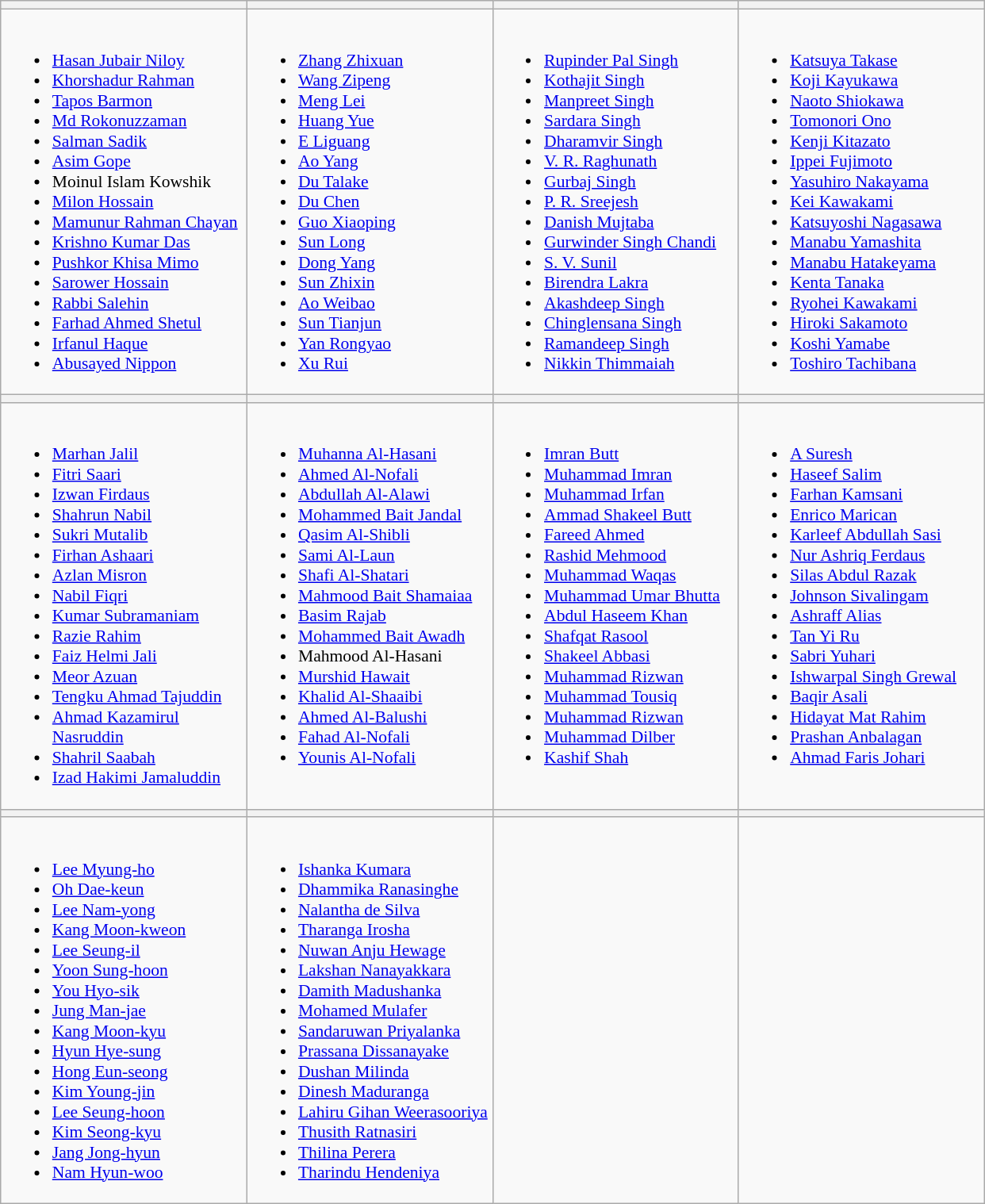<table class="wikitable" style="font-size:90%">
<tr>
<th width=200></th>
<th width=200></th>
<th width=200></th>
<th width=200></th>
</tr>
<tr>
<td valign=top><br><ul><li><a href='#'>Hasan Jubair Niloy</a></li><li><a href='#'>Khorshadur Rahman</a></li><li><a href='#'>Tapos Barmon</a></li><li><a href='#'>Md Rokonuzzaman</a></li><li><a href='#'>Salman Sadik</a></li><li><a href='#'>Asim Gope</a></li><li>Moinul Islam Kowshik</li><li><a href='#'>Milon Hossain</a></li><li><a href='#'>Mamunur Rahman Chayan</a></li><li><a href='#'>Krishno Kumar Das</a></li><li><a href='#'>Pushkor Khisa Mimo</a></li><li><a href='#'>Sarower Hossain</a></li><li><a href='#'>Rabbi Salehin</a></li><li><a href='#'>Farhad Ahmed Shetul</a></li><li><a href='#'>Irfanul Haque</a></li><li><a href='#'>Abusayed Nippon</a></li></ul></td>
<td valign=top><br><ul><li><a href='#'>Zhang Zhixuan</a></li><li><a href='#'>Wang Zipeng</a></li><li><a href='#'>Meng Lei</a></li><li><a href='#'>Huang Yue</a></li><li><a href='#'>E Liguang</a></li><li><a href='#'>Ao Yang</a></li><li><a href='#'>Du Talake</a></li><li><a href='#'>Du Chen</a></li><li><a href='#'>Guo Xiaoping</a></li><li><a href='#'>Sun Long</a></li><li><a href='#'>Dong Yang</a></li><li><a href='#'>Sun Zhixin</a></li><li><a href='#'>Ao Weibao</a></li><li><a href='#'>Sun Tianjun</a></li><li><a href='#'>Yan Rongyao</a></li><li><a href='#'>Xu Rui</a></li></ul></td>
<td valign=top><br><ul><li><a href='#'>Rupinder Pal Singh</a></li><li><a href='#'>Kothajit Singh</a></li><li><a href='#'>Manpreet Singh</a></li><li><a href='#'>Sardara Singh</a></li><li><a href='#'>Dharamvir Singh</a></li><li><a href='#'>V. R. Raghunath</a></li><li><a href='#'>Gurbaj Singh</a></li><li><a href='#'>P. R. Sreejesh</a></li><li><a href='#'>Danish Mujtaba</a></li><li><a href='#'>Gurwinder Singh Chandi</a></li><li><a href='#'>S. V. Sunil</a></li><li><a href='#'>Birendra Lakra</a></li><li><a href='#'>Akashdeep Singh</a></li><li><a href='#'>Chinglensana Singh</a></li><li><a href='#'>Ramandeep Singh</a></li><li><a href='#'>Nikkin Thimmaiah</a></li></ul></td>
<td valign=top><br><ul><li><a href='#'>Katsuya Takase</a></li><li><a href='#'>Koji Kayukawa</a></li><li><a href='#'>Naoto Shiokawa</a></li><li><a href='#'>Tomonori Ono</a></li><li><a href='#'>Kenji Kitazato</a></li><li><a href='#'>Ippei Fujimoto</a></li><li><a href='#'>Yasuhiro Nakayama</a></li><li><a href='#'>Kei Kawakami</a></li><li><a href='#'>Katsuyoshi Nagasawa</a></li><li><a href='#'>Manabu Yamashita</a></li><li><a href='#'>Manabu Hatakeyama</a></li><li><a href='#'>Kenta Tanaka</a></li><li><a href='#'>Ryohei Kawakami</a></li><li><a href='#'>Hiroki Sakamoto</a></li><li><a href='#'>Koshi Yamabe</a></li><li><a href='#'>Toshiro Tachibana</a></li></ul></td>
</tr>
<tr>
<th></th>
<th></th>
<th></th>
<th></th>
</tr>
<tr>
<td valign=top><br><ul><li><a href='#'>Marhan Jalil</a></li><li><a href='#'>Fitri Saari</a></li><li><a href='#'>Izwan Firdaus</a></li><li><a href='#'>Shahrun Nabil</a></li><li><a href='#'>Sukri Mutalib</a></li><li><a href='#'>Firhan Ashaari</a></li><li><a href='#'>Azlan Misron</a></li><li><a href='#'>Nabil Fiqri</a></li><li><a href='#'>Kumar Subramaniam</a></li><li><a href='#'>Razie Rahim</a></li><li><a href='#'>Faiz Helmi Jali</a></li><li><a href='#'>Meor Azuan</a></li><li><a href='#'>Tengku Ahmad Tajuddin</a></li><li><a href='#'>Ahmad Kazamirul Nasruddin</a></li><li><a href='#'>Shahril Saabah</a></li><li><a href='#'>Izad Hakimi Jamaluddin</a></li></ul></td>
<td valign=top><br><ul><li><a href='#'>Muhanna Al-Hasani</a></li><li><a href='#'>Ahmed Al-Nofali</a></li><li><a href='#'>Abdullah Al-Alawi</a></li><li><a href='#'>Mohammed Bait Jandal</a></li><li><a href='#'>Qasim Al-Shibli</a></li><li><a href='#'>Sami Al-Laun</a></li><li><a href='#'>Shafi Al-Shatari</a></li><li><a href='#'>Mahmood Bait Shamaiaa</a></li><li><a href='#'>Basim Rajab</a></li><li><a href='#'>Mohammed Bait Awadh</a></li><li>Mahmood Al-Hasani</li><li><a href='#'>Murshid Hawait</a></li><li><a href='#'>Khalid Al-Shaaibi</a></li><li><a href='#'>Ahmed Al-Balushi</a></li><li><a href='#'>Fahad Al-Nofali</a></li><li><a href='#'>Younis Al-Nofali</a></li></ul></td>
<td valign=top><br><ul><li><a href='#'>Imran Butt</a></li><li><a href='#'>Muhammad Imran</a></li><li><a href='#'>Muhammad Irfan</a></li><li><a href='#'>Ammad Shakeel Butt</a></li><li><a href='#'>Fareed Ahmed</a></li><li><a href='#'>Rashid Mehmood</a></li><li><a href='#'>Muhammad Waqas</a></li><li><a href='#'>Muhammad Umar Bhutta</a></li><li><a href='#'>Abdul Haseem Khan</a></li><li><a href='#'>Shafqat Rasool</a></li><li><a href='#'>Shakeel Abbasi</a></li><li><a href='#'>Muhammad Rizwan</a></li><li><a href='#'>Muhammad Tousiq</a></li><li><a href='#'>Muhammad Rizwan</a></li><li><a href='#'>Muhammad Dilber</a></li><li><a href='#'>Kashif Shah</a></li></ul></td>
<td valign=top><br><ul><li><a href='#'>A Suresh</a></li><li><a href='#'>Haseef Salim</a></li><li><a href='#'>Farhan Kamsani</a></li><li><a href='#'>Enrico Marican</a></li><li><a href='#'>Karleef Abdullah Sasi</a></li><li><a href='#'>Nur Ashriq Ferdaus</a></li><li><a href='#'>Silas Abdul Razak</a></li><li><a href='#'>Johnson Sivalingam</a></li><li><a href='#'>Ashraff Alias</a></li><li><a href='#'>Tan Yi Ru</a></li><li><a href='#'>Sabri Yuhari</a></li><li><a href='#'>Ishwarpal Singh Grewal</a></li><li><a href='#'>Baqir Asali</a></li><li><a href='#'>Hidayat Mat Rahim</a></li><li><a href='#'>Prashan Anbalagan</a></li><li><a href='#'>Ahmad Faris Johari</a></li></ul></td>
</tr>
<tr>
<th></th>
<th></th>
<th></th>
<th></th>
</tr>
<tr>
<td valign=top><br><ul><li><a href='#'>Lee Myung-ho</a></li><li><a href='#'>Oh Dae-keun</a></li><li><a href='#'>Lee Nam-yong</a></li><li><a href='#'>Kang Moon-kweon</a></li><li><a href='#'>Lee Seung-il</a></li><li><a href='#'>Yoon Sung-hoon</a></li><li><a href='#'>You Hyo-sik</a></li><li><a href='#'>Jung Man-jae</a></li><li><a href='#'>Kang Moon-kyu</a></li><li><a href='#'>Hyun Hye-sung</a></li><li><a href='#'>Hong Eun-seong</a></li><li><a href='#'>Kim Young-jin</a></li><li><a href='#'>Lee Seung-hoon</a></li><li><a href='#'>Kim Seong-kyu</a></li><li><a href='#'>Jang Jong-hyun</a></li><li><a href='#'>Nam Hyun-woo</a></li></ul></td>
<td valign=top><br><ul><li><a href='#'>Ishanka Kumara</a></li><li><a href='#'>Dhammika Ranasinghe</a></li><li><a href='#'>Nalantha de Silva</a></li><li><a href='#'>Tharanga Irosha</a></li><li><a href='#'>Nuwan Anju Hewage</a></li><li><a href='#'>Lakshan Nanayakkara</a></li><li><a href='#'>Damith Madushanka</a></li><li><a href='#'>Mohamed Mulafer</a></li><li><a href='#'>Sandaruwan Priyalanka</a></li><li><a href='#'>Prassana Dissanayake</a></li><li><a href='#'>Dushan Milinda</a></li><li><a href='#'>Dinesh Maduranga</a></li><li><a href='#'>Lahiru Gihan Weerasooriya</a></li><li><a href='#'>Thusith Ratnasiri</a></li><li><a href='#'>Thilina Perera</a></li><li><a href='#'>Tharindu Hendeniya</a></li></ul></td>
<td valign=top></td>
<td valign=top></td>
</tr>
</table>
